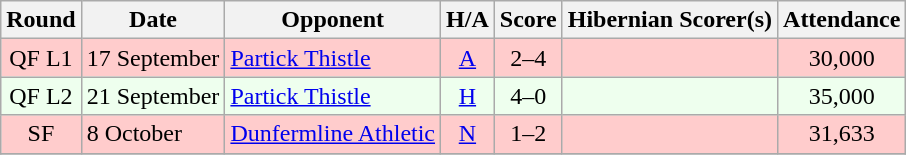<table class="wikitable" style="text-align:center">
<tr>
<th>Round</th>
<th>Date</th>
<th>Opponent</th>
<th>H/A</th>
<th>Score</th>
<th>Hibernian Scorer(s)</th>
<th>Attendance</th>
</tr>
<tr bgcolor=#FFCCCC>
<td>QF L1</td>
<td align=left>17 September</td>
<td align=left><a href='#'>Partick Thistle</a></td>
<td><a href='#'>A</a></td>
<td>2–4</td>
<td align=left></td>
<td>30,000</td>
</tr>
<tr bgcolor=#EEFFEE>
<td>QF L2</td>
<td align=left>21 September</td>
<td align=left><a href='#'>Partick Thistle</a></td>
<td><a href='#'>H</a></td>
<td>4–0</td>
<td align=left></td>
<td>35,000</td>
</tr>
<tr bgcolor=#FFCCCC>
<td>SF</td>
<td align=left>8 October</td>
<td align=left><a href='#'>Dunfermline Athletic</a></td>
<td><a href='#'>N</a></td>
<td>1–2</td>
<td align=left></td>
<td>31,633</td>
</tr>
<tr>
</tr>
</table>
